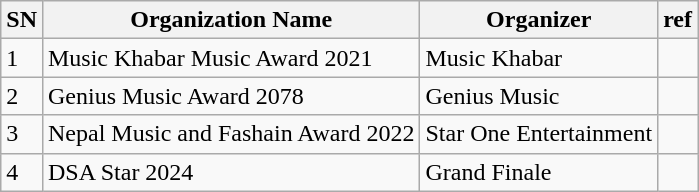<table class="wikitable sortable">
<tr>
<th>SN</th>
<th>Organization Name</th>
<th>Organizer</th>
<th>ref</th>
</tr>
<tr>
<td>1</td>
<td>Music Khabar Music Award 2021</td>
<td>Music Khabar</td>
<td></td>
</tr>
<tr>
<td>2</td>
<td>Genius Music Award 2078</td>
<td>Genius Music</td>
<td></td>
</tr>
<tr>
<td>3</td>
<td>Nepal Music and Fashain Award 2022</td>
<td>Star One Entertainment</td>
<td></td>
</tr>
<tr>
<td>4</td>
<td>DSA Star 2024</td>
<td>Grand Finale</td>
<td></td>
</tr>
</table>
